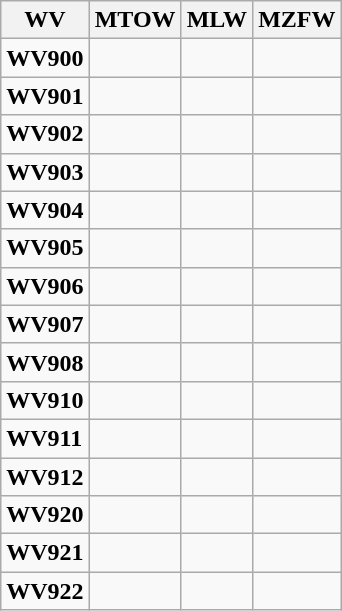<table class="wikitable sortable">
<tr>
<th><strong>WV</strong></th>
<th>MTOW</th>
<th>MLW</th>
<th>MZFW</th>
</tr>
<tr>
<td><strong>WV900</strong></td>
<td></td>
<td></td>
<td></td>
</tr>
<tr>
<td><strong>WV901</strong></td>
<td></td>
<td></td>
<td></td>
</tr>
<tr>
<td><strong>WV902</strong></td>
<td></td>
<td></td>
<td></td>
</tr>
<tr>
<td><strong>WV903</strong></td>
<td></td>
<td></td>
<td></td>
</tr>
<tr>
<td><strong>WV904</strong></td>
<td></td>
<td></td>
<td></td>
</tr>
<tr>
<td><strong>WV905</strong></td>
<td></td>
<td></td>
<td></td>
</tr>
<tr>
<td><strong>WV906</strong></td>
<td></td>
<td></td>
<td></td>
</tr>
<tr>
<td><strong>WV907</strong></td>
<td></td>
<td></td>
<td></td>
</tr>
<tr>
<td><strong>WV908</strong></td>
<td></td>
<td></td>
<td></td>
</tr>
<tr>
<td><strong>WV910</strong></td>
<td></td>
<td></td>
<td></td>
</tr>
<tr>
<td><strong>WV911</strong></td>
<td></td>
<td></td>
<td></td>
</tr>
<tr>
<td><strong>WV912</strong></td>
<td></td>
<td></td>
<td></td>
</tr>
<tr>
<td><strong>WV920</strong></td>
<td></td>
<td></td>
<td></td>
</tr>
<tr>
<td><strong>WV921</strong></td>
<td></td>
<td></td>
<td></td>
</tr>
<tr>
<td><strong>WV922</strong></td>
<td></td>
<td></td>
<td></td>
</tr>
</table>
